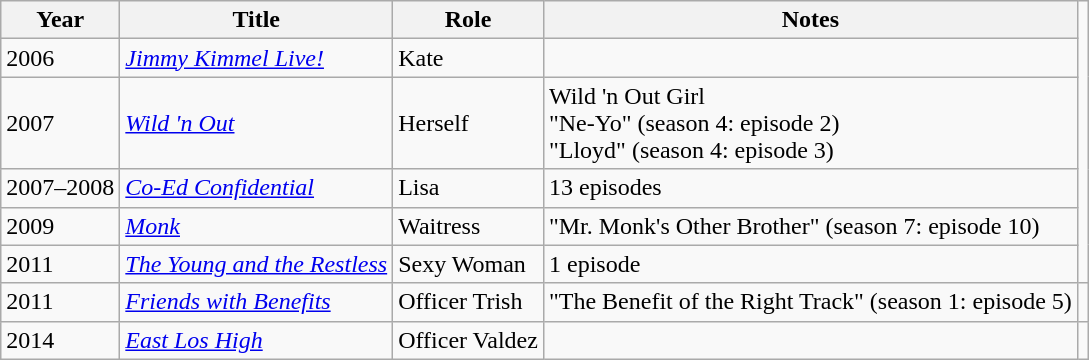<table class="wikitable sortable">
<tr>
<th>Year</th>
<th>Title</th>
<th>Role</th>
<th class="unsortable">Notes</th>
</tr>
<tr>
<td>2006</td>
<td><em><a href='#'>Jimmy Kimmel Live!</a></em></td>
<td>Kate</td>
<td></td>
</tr>
<tr>
<td>2007</td>
<td><em><a href='#'>Wild 'n Out</a></em></td>
<td>Herself</td>
<td>Wild 'n Out Girl<br>"Ne-Yo" (season 4: episode 2)<br>"Lloyd" (season 4: episode 3)</td>
</tr>
<tr>
<td>2007–2008</td>
<td><em><a href='#'>Co-Ed Confidential</a></em></td>
<td>Lisa</td>
<td>13 episodes</td>
</tr>
<tr>
<td>2009</td>
<td><em><a href='#'>Monk</a></em></td>
<td>Waitress</td>
<td>"Mr. Monk's Other Brother" (season 7: episode 10)</td>
</tr>
<tr>
<td>2011</td>
<td><em><a href='#'>The Young and the Restless</a></em></td>
<td>Sexy Woman</td>
<td>1 episode</td>
</tr>
<tr>
<td>2011</td>
<td><em><a href='#'>Friends with Benefits</a></em></td>
<td>Officer Trish</td>
<td>"The Benefit of the Right Track" (season 1: episode 5)</td>
<td></td>
</tr>
<tr>
<td>2014</td>
<td><em><a href='#'>East Los High</a></em></td>
<td>Officer Valdez</td>
<td></td>
</tr>
</table>
